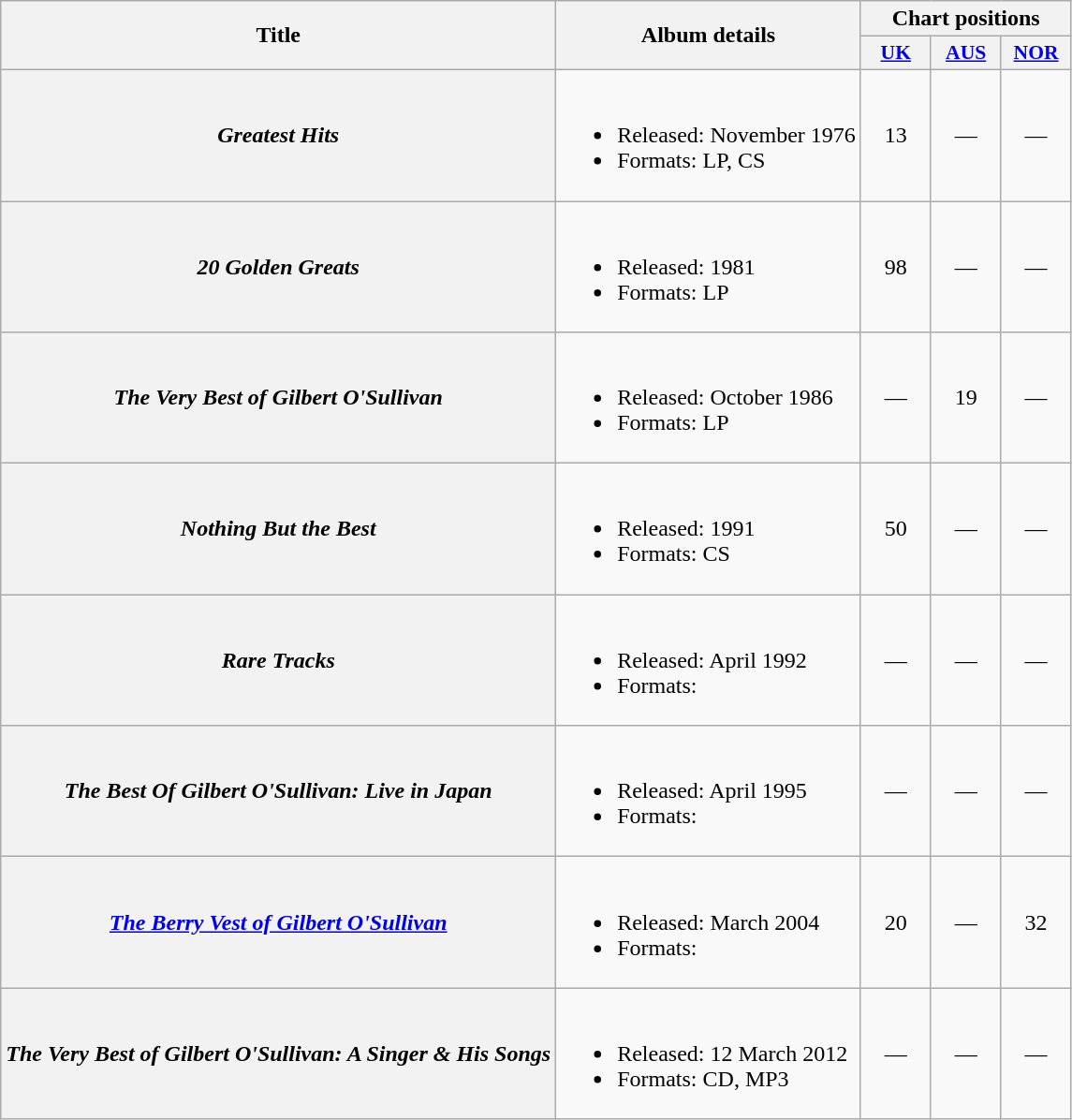<table class="wikitable plainrowheaders">
<tr>
<th scope="col" rowspan="2">Title</th>
<th scope="col" rowspan="2">Album details</th>
<th colspan="6">Chart positions</th>
</tr>
<tr>
<th style="width:3em; font-size:90%"><a href='#'>UK</a><br></th>
<th style="width:3em; font-size:90%"><a href='#'>AUS</a><br></th>
<th style="width:3em; font-size:90%"><a href='#'>NOR</a><br></th>
</tr>
<tr>
<th scope="row"><em>Greatest Hits</em></th>
<td><br><ul><li>Released: November 1976</li><li>Formats: LP, CS</li></ul></td>
<td align="center">13</td>
<td align="center">—</td>
<td align="center">—</td>
</tr>
<tr>
<th scope="row"><em>20 Golden Greats</em></th>
<td><br><ul><li>Released: 1981</li><li>Formats: LP</li></ul></td>
<td align="center">98</td>
<td align="center">—</td>
<td align="center">—</td>
</tr>
<tr>
<th scope="row"><em>The Very Best of Gilbert O'Sullivan</em></th>
<td><br><ul><li>Released: October 1986</li><li>Formats: LP</li></ul></td>
<td align="center">—</td>
<td align="center">19</td>
<td align="center">—</td>
</tr>
<tr>
<th scope="row"><em>Nothing But the Best</em></th>
<td><br><ul><li>Released: 1991</li><li>Formats: CS</li></ul></td>
<td align="center">50</td>
<td align="center">—</td>
<td align="center">—</td>
</tr>
<tr>
<th scope="row"><em>Rare Tracks</em></th>
<td><br><ul><li>Released: April 1992</li><li>Formats:</li></ul></td>
<td align="center">—</td>
<td align="center">—</td>
<td align="center">—</td>
</tr>
<tr>
<th scope="row"><em>The Best Of Gilbert O'Sullivan: Live in Japan</em></th>
<td><br><ul><li>Released: April 1995</li><li>Formats:</li></ul></td>
<td align="center">—</td>
<td align="center">—</td>
<td align="center">—</td>
</tr>
<tr>
<th scope="row"><em><a href='#'>The Berry Vest of Gilbert O'Sullivan</a></em></th>
<td><br><ul><li>Released: March 2004</li><li>Formats:</li></ul></td>
<td align="center">20</td>
<td align="center">—</td>
<td align="center">32</td>
</tr>
<tr>
<th scope="row"><em>The Very Best of Gilbert O'Sullivan: A Singer & His Songs</em></th>
<td><br><ul><li>Released: 12 March 2012</li><li>Formats: CD, MP3</li></ul></td>
<td align="center">—</td>
<td align="center">—</td>
<td align="center">—</td>
</tr>
</table>
